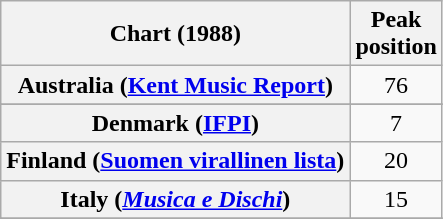<table class="wikitable sortable plainrowheaders" style="text-align:center">
<tr>
<th scope="col">Chart (1988)</th>
<th scope="col">Peak<br> position</th>
</tr>
<tr>
<th scope="row">Australia (<a href='#'>Kent Music Report</a>)</th>
<td>76</td>
</tr>
<tr>
</tr>
<tr>
<th scope="row">Denmark (<a href='#'>IFPI</a>)</th>
<td>7</td>
</tr>
<tr>
<th scope="row">Finland (<a href='#'>Suomen virallinen lista</a>)</th>
<td>20</td>
</tr>
<tr>
<th scope="row">Italy (<em><a href='#'>Musica e Dischi</a></em>)</th>
<td>15</td>
</tr>
<tr>
</tr>
<tr>
</tr>
<tr>
</tr>
<tr>
</tr>
<tr>
</tr>
</table>
